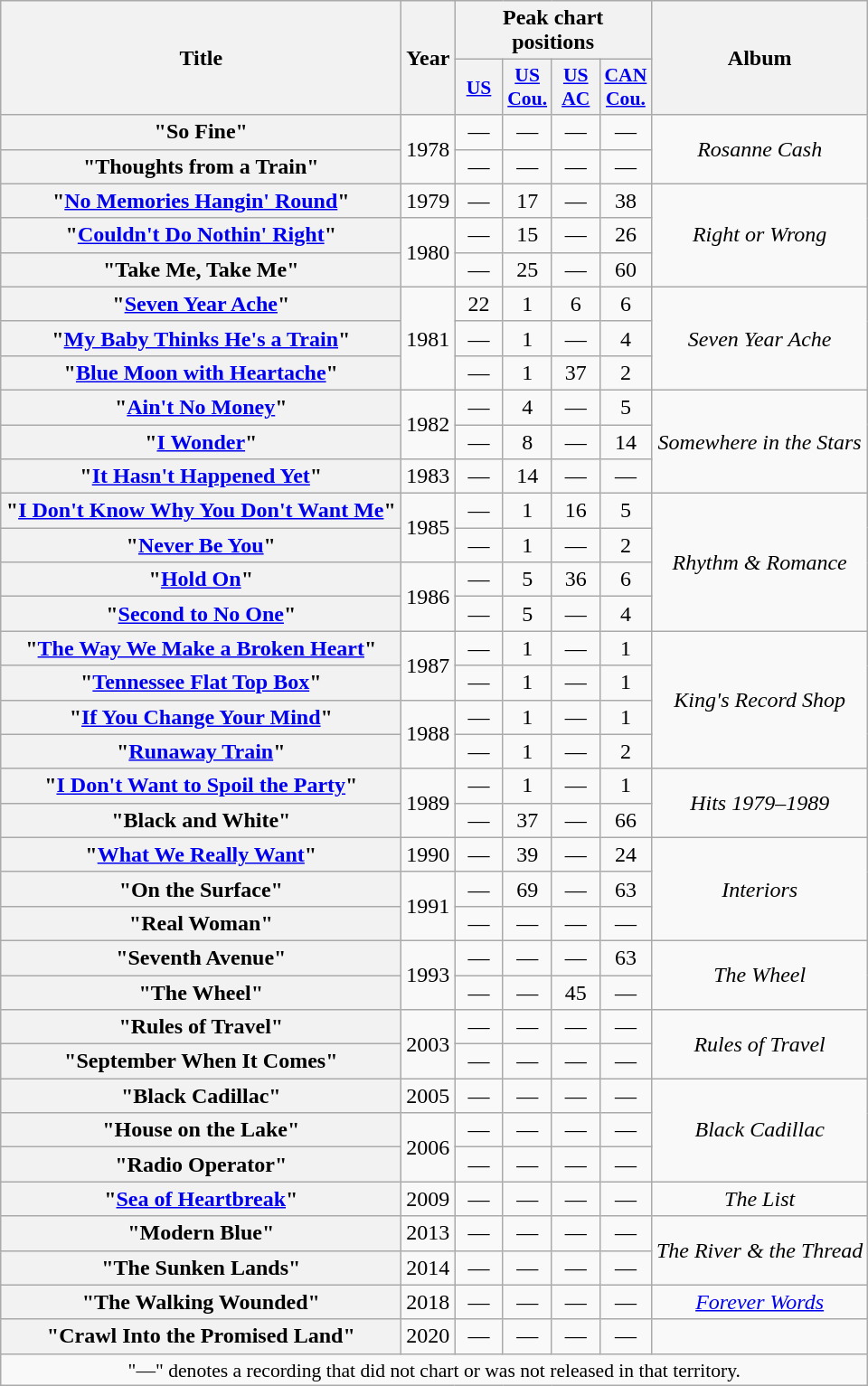<table class="wikitable plainrowheaders" style="text-align:center;" border="1">
<tr>
<th scope="col" rowspan="2" style="width:18em;">Title</th>
<th scope="col" rowspan="2">Year</th>
<th scope="col" colspan="4">Peak chart positions</th>
<th scope="col" rowspan="2">Album</th>
</tr>
<tr>
<th scope="col" style="width:2em;font-size:90%;"><a href='#'>US</a><br></th>
<th scope="col" style="width:2em;font-size:90%;"><a href='#'>US<br>Cou.</a><br></th>
<th scope="col" style="width:2em;font-size:90%;"><a href='#'>US<br>AC</a><br></th>
<th scope="col" style="width:2em;font-size:90%;"><a href='#'>CAN<br>Cou.</a><br></th>
</tr>
<tr>
<th scope="row">"So Fine"</th>
<td rowspan="2">1978</td>
<td>—</td>
<td>—</td>
<td>—</td>
<td>—</td>
<td rowspan="2"><em>Rosanne Cash</em></td>
</tr>
<tr>
<th scope="row">"Thoughts from a Train"</th>
<td>—</td>
<td>—</td>
<td>—</td>
<td>—</td>
</tr>
<tr>
<th scope="row">"<a href='#'>No Memories Hangin' Round</a>"<br></th>
<td>1979</td>
<td>—</td>
<td>17</td>
<td>—</td>
<td>38</td>
<td rowspan="3"><em>Right or Wrong</em></td>
</tr>
<tr>
<th scope="row">"<a href='#'>Couldn't Do Nothin' Right</a>"</th>
<td rowspan="2">1980</td>
<td>—</td>
<td>15</td>
<td>—</td>
<td>26</td>
</tr>
<tr>
<th scope="row">"Take Me, Take Me"</th>
<td>—</td>
<td>25</td>
<td>—</td>
<td>60</td>
</tr>
<tr>
<th scope="row">"<a href='#'>Seven Year Ache</a>"</th>
<td rowspan="3">1981</td>
<td>22</td>
<td>1</td>
<td>6</td>
<td>6</td>
<td rowspan="3"><em>Seven Year Ache</em></td>
</tr>
<tr>
<th scope="row">"<a href='#'>My Baby Thinks He's a Train</a>"</th>
<td>—</td>
<td>1</td>
<td>—</td>
<td>4</td>
</tr>
<tr>
<th scope="row">"<a href='#'>Blue Moon with Heartache</a>"</th>
<td>—</td>
<td>1</td>
<td>37</td>
<td>2</td>
</tr>
<tr>
<th scope="row">"<a href='#'>Ain't No Money</a>"</th>
<td rowspan="2">1982</td>
<td>—</td>
<td>4</td>
<td>—</td>
<td>5</td>
<td rowspan="3"><em>Somewhere in the Stars</em></td>
</tr>
<tr>
<th scope="row">"<a href='#'>I Wonder</a>"</th>
<td>—</td>
<td>8</td>
<td>—</td>
<td>14</td>
</tr>
<tr>
<th scope="row">"<a href='#'>It Hasn't Happened Yet</a>"</th>
<td>1983</td>
<td>—</td>
<td>14</td>
<td>—</td>
<td>—</td>
</tr>
<tr>
<th scope="row">"<a href='#'>I Don't Know Why You Don't Want Me</a>"</th>
<td rowspan="2">1985</td>
<td>—</td>
<td>1</td>
<td>16</td>
<td>5</td>
<td rowspan="4"><em>Rhythm & Romance</em></td>
</tr>
<tr>
<th scope="row">"<a href='#'>Never Be You</a>"</th>
<td>—</td>
<td>1</td>
<td>—</td>
<td>2</td>
</tr>
<tr>
<th scope="row">"<a href='#'>Hold On</a>"</th>
<td rowspan="2">1986</td>
<td>—</td>
<td>5</td>
<td>36</td>
<td>6</td>
</tr>
<tr>
<th scope="row">"<a href='#'>Second to No One</a>"</th>
<td>—</td>
<td>5</td>
<td>—</td>
<td>4</td>
</tr>
<tr>
<th scope="row">"<a href='#'>The Way We Make a Broken Heart</a>"</th>
<td rowspan="2">1987</td>
<td>—</td>
<td>1</td>
<td>—</td>
<td>1</td>
<td rowspan="4"><em>King's Record Shop</em></td>
</tr>
<tr>
<th scope="row">"<a href='#'>Tennessee Flat Top Box</a>"</th>
<td>—</td>
<td>1</td>
<td>—</td>
<td>1</td>
</tr>
<tr>
<th scope="row">"<a href='#'>If You Change Your Mind</a>"</th>
<td rowspan="2">1988</td>
<td>—</td>
<td>1</td>
<td>—</td>
<td>1</td>
</tr>
<tr>
<th scope="row">"<a href='#'>Runaway Train</a>"</th>
<td>—</td>
<td>1</td>
<td>—</td>
<td>2</td>
</tr>
<tr>
<th scope="row">"<a href='#'>I Don't Want to Spoil the Party</a>"</th>
<td rowspan="2">1989</td>
<td>—</td>
<td>1</td>
<td>—</td>
<td>1</td>
<td rowspan="2"><em>Hits 1979–1989</em></td>
</tr>
<tr>
<th scope="row">"Black and White"</th>
<td>—</td>
<td>37</td>
<td>—</td>
<td>66</td>
</tr>
<tr>
<th scope="row">"<a href='#'>What We Really Want</a>"</th>
<td>1990</td>
<td>—</td>
<td>39</td>
<td>—</td>
<td>24</td>
<td rowspan="3"><em>Interiors</em></td>
</tr>
<tr>
<th scope="row">"On the Surface"</th>
<td rowspan="2">1991</td>
<td>—</td>
<td>69</td>
<td>—</td>
<td>63</td>
</tr>
<tr>
<th scope="row">"Real Woman"</th>
<td>—</td>
<td>—</td>
<td>—</td>
<td>—</td>
</tr>
<tr>
<th scope="row">"Seventh Avenue"</th>
<td rowspan="2">1993</td>
<td>—</td>
<td>—</td>
<td>—</td>
<td>63</td>
<td rowspan="2"><em>The Wheel</em></td>
</tr>
<tr>
<th scope="row">"The Wheel"</th>
<td>—</td>
<td>—</td>
<td>45</td>
<td>—</td>
</tr>
<tr>
<th scope="row">"Rules of Travel"</th>
<td rowspan="2">2003</td>
<td>—</td>
<td>—</td>
<td>—</td>
<td>—</td>
<td rowspan="2"><em>Rules of Travel</em></td>
</tr>
<tr>
<th scope="row">"September When It Comes"<br></th>
<td>—</td>
<td>—</td>
<td>—</td>
<td>—</td>
</tr>
<tr>
<th scope="row">"Black Cadillac"</th>
<td>2005</td>
<td>—</td>
<td>—</td>
<td>—</td>
<td>—</td>
<td rowspan="3"><em>Black Cadillac</em></td>
</tr>
<tr>
<th scope="row">"House on the Lake"</th>
<td rowspan="2">2006</td>
<td>—</td>
<td>—</td>
<td>—</td>
<td>—</td>
</tr>
<tr>
<th scope="row">"Radio Operator"</th>
<td>—</td>
<td>—</td>
<td>—</td>
<td>—</td>
</tr>
<tr>
<th scope="row">"<a href='#'>Sea of Heartbreak</a>"<br></th>
<td>2009</td>
<td>—</td>
<td>—</td>
<td>—</td>
<td>—</td>
<td><em>The List</em></td>
</tr>
<tr>
<th scope="row">"Modern Blue"</th>
<td>2013</td>
<td>—</td>
<td>—</td>
<td>—</td>
<td>—</td>
<td rowspan="2"><em>The River & the Thread</em></td>
</tr>
<tr>
<th scope="row">"The Sunken Lands"</th>
<td>2014</td>
<td>—</td>
<td>—</td>
<td>—</td>
<td>—</td>
</tr>
<tr>
<th scope="row">"The Walking Wounded"</th>
<td>2018</td>
<td>—</td>
<td>—</td>
<td>—</td>
<td>—</td>
<td><em><a href='#'>Forever Words</a></em></td>
</tr>
<tr>
<th scope="row">"Crawl Into the Promised Land"</th>
<td>2020</td>
<td>—</td>
<td>—</td>
<td>—</td>
<td>—</td>
<td></td>
</tr>
<tr>
<td colspan="7" style="font-size:90%">"—" denotes a recording that did not chart or was not released in that territory.</td>
</tr>
</table>
